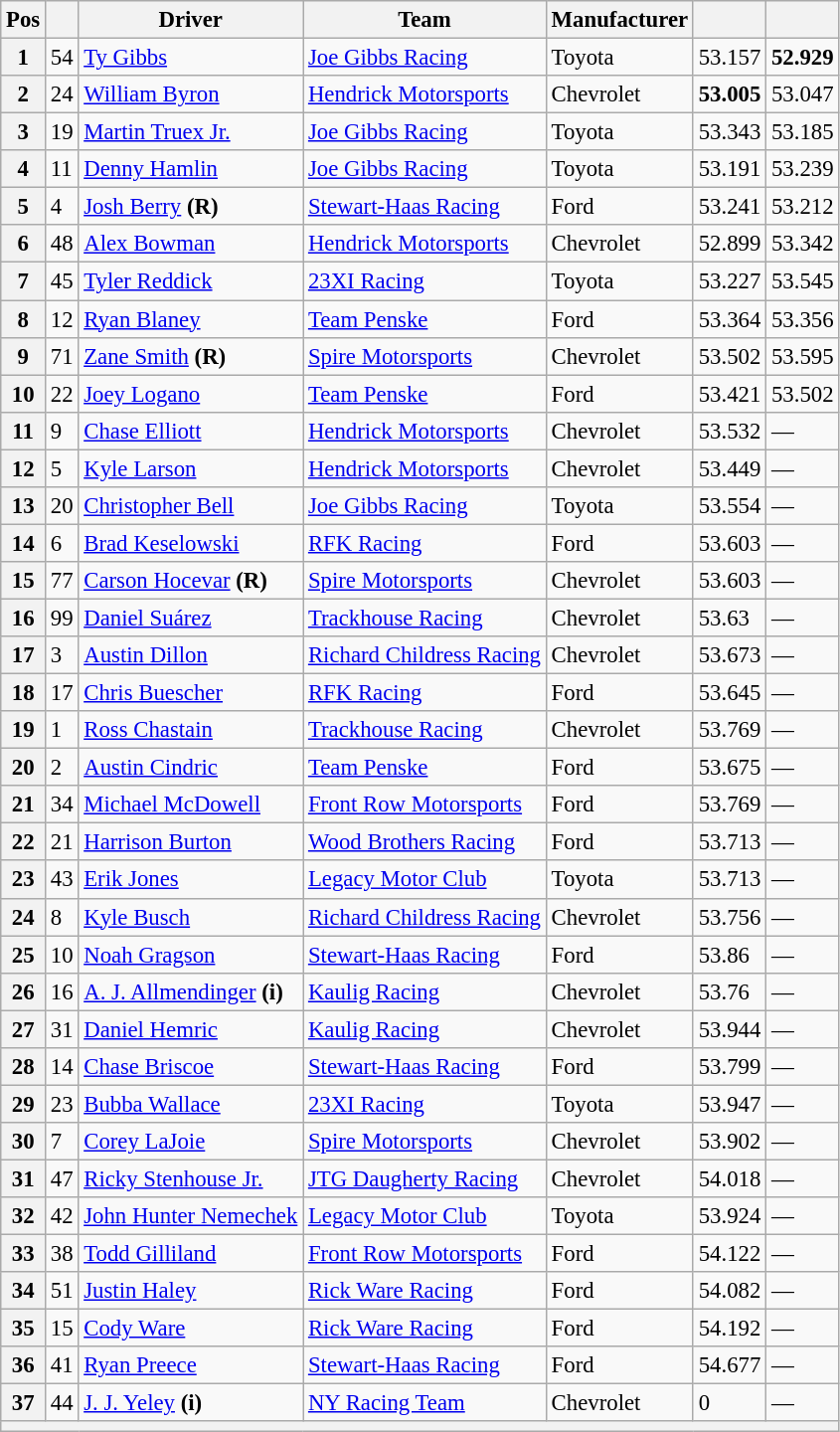<table class="wikitable" style="font-size:95%">
<tr>
<th>Pos</th>
<th></th>
<th>Driver</th>
<th>Team</th>
<th>Manufacturer</th>
<th></th>
<th></th>
</tr>
<tr>
<th>1</th>
<td>54</td>
<td><a href='#'>Ty Gibbs</a></td>
<td><a href='#'>Joe Gibbs Racing</a></td>
<td>Toyota</td>
<td>53.157</td>
<td><strong>52.929</strong></td>
</tr>
<tr>
<th>2</th>
<td>24</td>
<td><a href='#'>William Byron</a></td>
<td><a href='#'>Hendrick Motorsports</a></td>
<td>Chevrolet</td>
<td><strong>53.005</strong></td>
<td>53.047</td>
</tr>
<tr>
<th>3</th>
<td>19</td>
<td><a href='#'>Martin Truex Jr.</a></td>
<td><a href='#'>Joe Gibbs Racing</a></td>
<td>Toyota</td>
<td>53.343</td>
<td>53.185</td>
</tr>
<tr>
<th>4</th>
<td>11</td>
<td><a href='#'>Denny Hamlin</a></td>
<td><a href='#'>Joe Gibbs Racing</a></td>
<td>Toyota</td>
<td>53.191</td>
<td>53.239</td>
</tr>
<tr>
<th>5</th>
<td>4</td>
<td><a href='#'>Josh Berry</a> <strong>(R)</strong></td>
<td><a href='#'>Stewart-Haas Racing</a></td>
<td>Ford</td>
<td>53.241</td>
<td>53.212</td>
</tr>
<tr>
<th>6</th>
<td>48</td>
<td><a href='#'>Alex Bowman</a></td>
<td><a href='#'>Hendrick Motorsports</a></td>
<td>Chevrolet</td>
<td>52.899</td>
<td>53.342</td>
</tr>
<tr>
<th>7</th>
<td>45</td>
<td><a href='#'>Tyler Reddick</a></td>
<td><a href='#'>23XI Racing</a></td>
<td>Toyota</td>
<td>53.227</td>
<td>53.545</td>
</tr>
<tr>
<th>8</th>
<td>12</td>
<td><a href='#'>Ryan Blaney</a></td>
<td><a href='#'>Team Penske</a></td>
<td>Ford</td>
<td>53.364</td>
<td>53.356</td>
</tr>
<tr>
<th>9</th>
<td>71</td>
<td><a href='#'>Zane Smith</a> <strong>(R)</strong></td>
<td><a href='#'>Spire Motorsports</a></td>
<td>Chevrolet</td>
<td>53.502</td>
<td>53.595</td>
</tr>
<tr>
<th>10</th>
<td>22</td>
<td><a href='#'>Joey Logano</a></td>
<td><a href='#'>Team Penske</a></td>
<td>Ford</td>
<td>53.421</td>
<td>53.502</td>
</tr>
<tr>
<th>11</th>
<td>9</td>
<td><a href='#'>Chase Elliott</a></td>
<td><a href='#'>Hendrick Motorsports</a></td>
<td>Chevrolet</td>
<td>53.532</td>
<td>—</td>
</tr>
<tr>
<th>12</th>
<td>5</td>
<td><a href='#'>Kyle Larson</a></td>
<td><a href='#'>Hendrick Motorsports</a></td>
<td>Chevrolet</td>
<td>53.449</td>
<td>—</td>
</tr>
<tr>
<th>13</th>
<td>20</td>
<td><a href='#'>Christopher Bell</a></td>
<td><a href='#'>Joe Gibbs Racing</a></td>
<td>Toyota</td>
<td>53.554</td>
<td>—</td>
</tr>
<tr>
<th>14</th>
<td>6</td>
<td><a href='#'>Brad Keselowski</a></td>
<td><a href='#'>RFK Racing</a></td>
<td>Ford</td>
<td>53.603</td>
<td>—</td>
</tr>
<tr>
<th>15</th>
<td>77</td>
<td><a href='#'>Carson Hocevar</a> <strong>(R)</strong></td>
<td><a href='#'>Spire Motorsports</a></td>
<td>Chevrolet</td>
<td>53.603</td>
<td>—</td>
</tr>
<tr>
<th>16</th>
<td>99</td>
<td><a href='#'>Daniel Suárez</a></td>
<td><a href='#'>Trackhouse Racing</a></td>
<td>Chevrolet</td>
<td>53.63</td>
<td>—</td>
</tr>
<tr>
<th>17</th>
<td>3</td>
<td><a href='#'>Austin Dillon</a></td>
<td><a href='#'>Richard Childress Racing</a></td>
<td>Chevrolet</td>
<td>53.673</td>
<td>—</td>
</tr>
<tr>
<th>18</th>
<td>17</td>
<td><a href='#'>Chris Buescher</a></td>
<td><a href='#'>RFK Racing</a></td>
<td>Ford</td>
<td>53.645</td>
<td>—</td>
</tr>
<tr>
<th>19</th>
<td>1</td>
<td><a href='#'>Ross Chastain</a></td>
<td><a href='#'>Trackhouse Racing</a></td>
<td>Chevrolet</td>
<td>53.769</td>
<td>—</td>
</tr>
<tr>
<th>20</th>
<td>2</td>
<td><a href='#'>Austin Cindric</a></td>
<td><a href='#'>Team Penske</a></td>
<td>Ford</td>
<td>53.675</td>
<td>—</td>
</tr>
<tr>
<th>21</th>
<td>34</td>
<td><a href='#'>Michael McDowell</a></td>
<td><a href='#'>Front Row Motorsports</a></td>
<td>Ford</td>
<td>53.769</td>
<td>—</td>
</tr>
<tr>
<th>22</th>
<td>21</td>
<td><a href='#'>Harrison Burton</a></td>
<td><a href='#'>Wood Brothers Racing</a></td>
<td>Ford</td>
<td>53.713</td>
<td>—</td>
</tr>
<tr>
<th>23</th>
<td>43</td>
<td><a href='#'>Erik Jones</a></td>
<td><a href='#'>Legacy Motor Club</a></td>
<td>Toyota</td>
<td>53.713</td>
<td>—</td>
</tr>
<tr>
<th>24</th>
<td>8</td>
<td><a href='#'>Kyle Busch</a></td>
<td><a href='#'>Richard Childress Racing</a></td>
<td>Chevrolet</td>
<td>53.756</td>
<td>—</td>
</tr>
<tr>
<th>25</th>
<td>10</td>
<td><a href='#'>Noah Gragson</a></td>
<td><a href='#'>Stewart-Haas Racing</a></td>
<td>Ford</td>
<td>53.86</td>
<td>—</td>
</tr>
<tr>
<th>26</th>
<td>16</td>
<td><a href='#'>A. J. Allmendinger</a> <strong>(i)</strong></td>
<td><a href='#'>Kaulig Racing</a></td>
<td>Chevrolet</td>
<td>53.76</td>
<td>—</td>
</tr>
<tr>
<th>27</th>
<td>31</td>
<td><a href='#'>Daniel Hemric</a></td>
<td><a href='#'>Kaulig Racing</a></td>
<td>Chevrolet</td>
<td>53.944</td>
<td>—</td>
</tr>
<tr>
<th>28</th>
<td>14</td>
<td><a href='#'>Chase Briscoe</a></td>
<td><a href='#'>Stewart-Haas Racing</a></td>
<td>Ford</td>
<td>53.799</td>
<td>—</td>
</tr>
<tr>
<th>29</th>
<td>23</td>
<td><a href='#'>Bubba Wallace</a></td>
<td><a href='#'>23XI Racing</a></td>
<td>Toyota</td>
<td>53.947</td>
<td>—</td>
</tr>
<tr>
<th>30</th>
<td>7</td>
<td><a href='#'>Corey LaJoie</a></td>
<td><a href='#'>Spire Motorsports</a></td>
<td>Chevrolet</td>
<td>53.902</td>
<td>—</td>
</tr>
<tr>
<th>31</th>
<td>47</td>
<td><a href='#'>Ricky Stenhouse Jr.</a></td>
<td><a href='#'>JTG Daugherty Racing</a></td>
<td>Chevrolet</td>
<td>54.018</td>
<td>—</td>
</tr>
<tr>
<th>32</th>
<td>42</td>
<td><a href='#'>John Hunter Nemechek</a></td>
<td><a href='#'>Legacy Motor Club</a></td>
<td>Toyota</td>
<td>53.924</td>
<td>—</td>
</tr>
<tr>
<th>33</th>
<td>38</td>
<td><a href='#'>Todd Gilliland</a></td>
<td><a href='#'>Front Row Motorsports</a></td>
<td>Ford</td>
<td>54.122</td>
<td>—</td>
</tr>
<tr>
<th>34</th>
<td>51</td>
<td><a href='#'>Justin Haley</a></td>
<td><a href='#'>Rick Ware Racing</a></td>
<td>Ford</td>
<td>54.082</td>
<td>—</td>
</tr>
<tr>
<th>35</th>
<td>15</td>
<td><a href='#'>Cody Ware</a></td>
<td><a href='#'>Rick Ware Racing</a></td>
<td>Ford</td>
<td>54.192</td>
<td>—</td>
</tr>
<tr>
<th>36</th>
<td>41</td>
<td><a href='#'>Ryan Preece</a></td>
<td><a href='#'>Stewart-Haas Racing</a></td>
<td>Ford</td>
<td>54.677</td>
<td>—</td>
</tr>
<tr>
<th>37</th>
<td>44</td>
<td><a href='#'>J. J. Yeley</a> <strong>(i)</strong></td>
<td><a href='#'>NY Racing Team</a></td>
<td>Chevrolet</td>
<td>0</td>
<td>—</td>
</tr>
<tr>
<th colspan="7"></th>
</tr>
</table>
